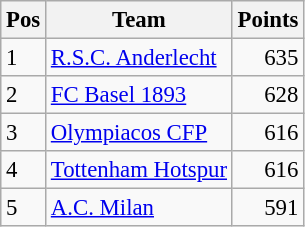<table class="wikitable" style="font-size: 95%;">
<tr>
<th>Pos</th>
<th>Team</th>
<th>Points</th>
</tr>
<tr>
<td>1</td>
<td> <a href='#'>R.S.C. Anderlecht</a></td>
<td align="right">635</td>
</tr>
<tr>
<td>2</td>
<td> <a href='#'>FC Basel 1893</a></td>
<td align="right">628</td>
</tr>
<tr>
<td>3</td>
<td> <a href='#'>Olympiacos CFP</a></td>
<td align="right">616</td>
</tr>
<tr>
<td>4</td>
<td> <a href='#'>Tottenham Hotspur</a></td>
<td align="right">616</td>
</tr>
<tr>
<td>5</td>
<td> <a href='#'>A.C. Milan</a></td>
<td align="right">591</td>
</tr>
</table>
